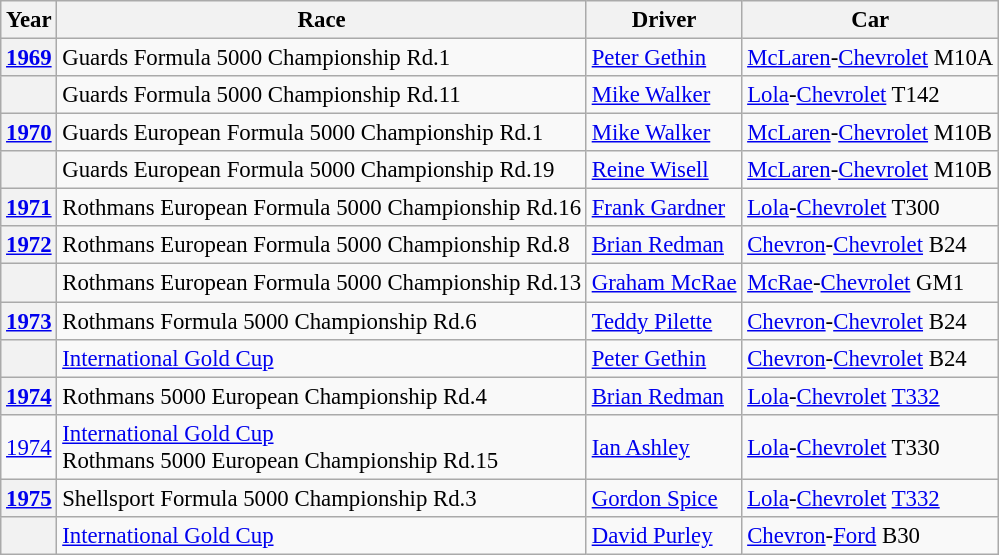<table class="wikitable" style="font-size: 95%;">
<tr>
<th>Year</th>
<th>Race</th>
<th>Driver</th>
<th>Car</th>
</tr>
<tr>
<th><a href='#'>1969</a></th>
<td>Guards Formula 5000 Championship Rd.1</td>
<td><a href='#'>Peter Gethin</a></td>
<td><a href='#'>McLaren</a>-<a href='#'>Chevrolet</a> M10A</td>
</tr>
<tr>
<th></th>
<td>Guards Formula 5000 Championship Rd.11</td>
<td><a href='#'>Mike Walker</a></td>
<td><a href='#'>Lola</a>-<a href='#'>Chevrolet</a> T142</td>
</tr>
<tr>
<th><a href='#'>1970</a></th>
<td>Guards European Formula 5000 Championship Rd.1</td>
<td><a href='#'>Mike Walker</a></td>
<td><a href='#'>McLaren</a>-<a href='#'>Chevrolet</a> M10B</td>
</tr>
<tr>
<th></th>
<td>Guards European Formula 5000 Championship Rd.19</td>
<td><a href='#'>Reine Wisell</a></td>
<td><a href='#'>McLaren</a>-<a href='#'>Chevrolet</a> M10B</td>
</tr>
<tr>
<th><a href='#'>1971</a></th>
<td>Rothmans European Formula 5000 Championship Rd.16</td>
<td><a href='#'>Frank Gardner</a></td>
<td><a href='#'>Lola</a>-<a href='#'>Chevrolet</a> T300</td>
</tr>
<tr>
<th><a href='#'>1972</a></th>
<td>Rothmans European Formula 5000 Championship Rd.8</td>
<td><a href='#'>Brian Redman</a></td>
<td><a href='#'>Chevron</a>-<a href='#'>Chevrolet</a> B24</td>
</tr>
<tr>
<th></th>
<td>Rothmans European Formula 5000 Championship Rd.13</td>
<td><a href='#'>Graham McRae</a></td>
<td><a href='#'>McRae</a>-<a href='#'>Chevrolet</a> GM1</td>
</tr>
<tr>
<th><a href='#'>1973</a></th>
<td>Rothmans Formula 5000 Championship Rd.6</td>
<td><a href='#'>Teddy Pilette</a></td>
<td><a href='#'>Chevron</a>-<a href='#'>Chevrolet</a> B24</td>
</tr>
<tr>
<th></th>
<td><a href='#'>International Gold Cup</a></td>
<td><a href='#'>Peter Gethin</a></td>
<td><a href='#'>Chevron</a>-<a href='#'>Chevrolet</a> B24</td>
</tr>
<tr>
<th><a href='#'>1974</a></th>
<td>Rothmans 5000 European Championship Rd.4</td>
<td><a href='#'>Brian Redman</a></td>
<td><a href='#'>Lola</a>-<a href='#'>Chevrolet</a> <a href='#'>T332</a></td>
</tr>
<tr>
<td><a href='#'>1974</a></td>
<td><a href='#'>International Gold Cup</a> <br> Rothmans 5000 European Championship Rd.15</td>
<td><a href='#'>Ian Ashley</a></td>
<td><a href='#'>Lola</a>-<a href='#'>Chevrolet</a> T330</td>
</tr>
<tr>
<th><a href='#'>1975</a></th>
<td>Shellsport Formula 5000 Championship Rd.3</td>
<td><a href='#'>Gordon Spice</a></td>
<td><a href='#'>Lola</a>-<a href='#'>Chevrolet</a> <a href='#'>T332</a></td>
</tr>
<tr>
<th></th>
<td><a href='#'>International Gold Cup</a></td>
<td><a href='#'>David Purley</a></td>
<td><a href='#'>Chevron</a>-<a href='#'>Ford</a> B30</td>
</tr>
</table>
